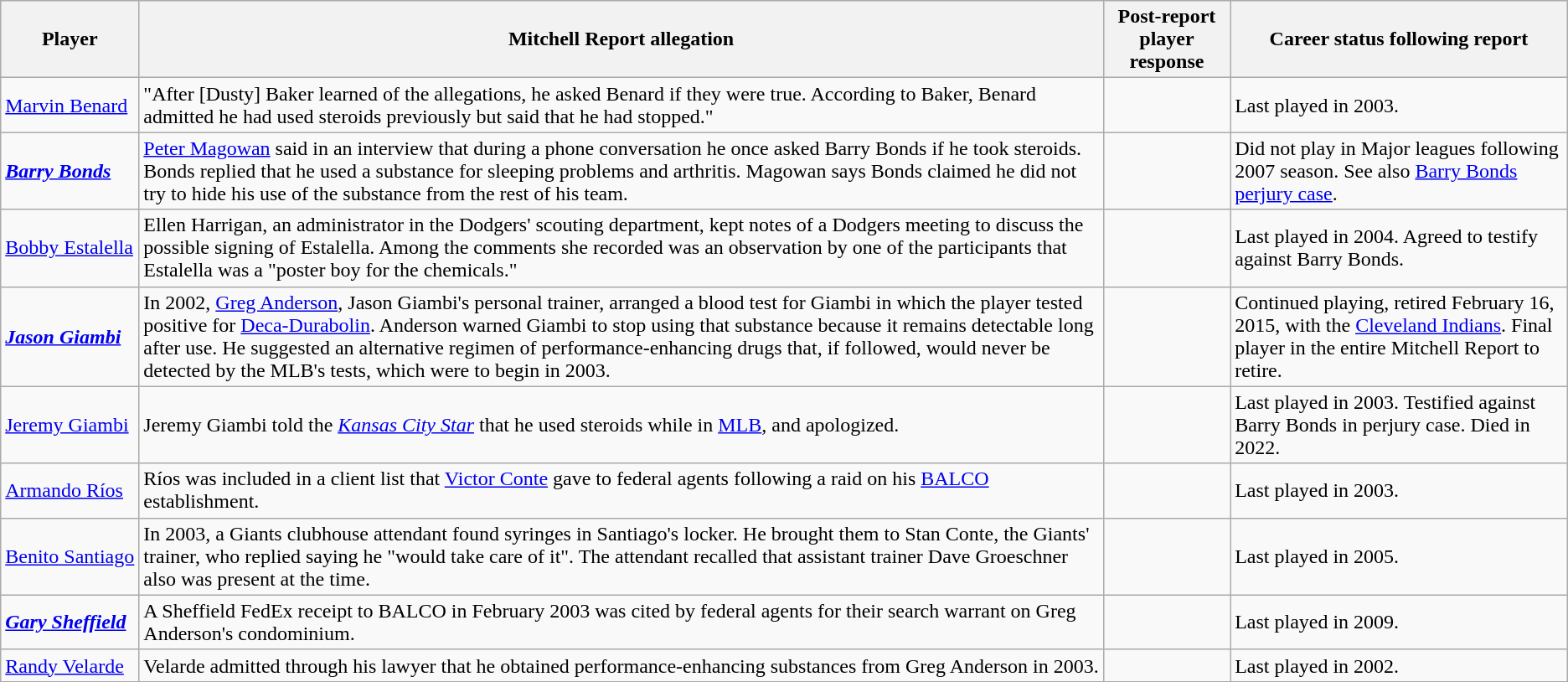<table class="wikitable">
<tr>
<th>Player</th>
<th>Mitchell Report allegation</th>
<th>Post-report player response</th>
<th>Career status following report</th>
</tr>
<tr>
<td style=white-space:nowrap;><a href='#'>Marvin Benard</a></td>
<td>"After [Dusty] Baker learned of the allegations, he asked Benard if they were true. According to Baker, Benard admitted he had used steroids previously but said that he had stopped."</td>
<td></td>
<td>Last played in 2003.</td>
</tr>
<tr>
<td style=white-space:nowrap;><strong><em><a href='#'>Barry Bonds</a></em></strong></td>
<td><a href='#'>Peter Magowan</a> said in an interview that during a phone conversation he once asked Barry Bonds if he took steroids. Bonds replied that he used a substance for sleeping problems and arthritis. Magowan says Bonds claimed he did not try to hide his use of the substance from the rest of his team.</td>
<td></td>
<td>Did not play in Major leagues following 2007 season. See also <a href='#'>Barry Bonds perjury case</a>.</td>
</tr>
<tr>
<td style=white-space:nowrap;><a href='#'>Bobby Estalella</a></td>
<td>Ellen Harrigan, an administrator in the Dodgers' scouting department, kept notes of a Dodgers meeting to discuss the possible signing of Estalella. Among the comments she recorded was an observation by one of the participants that Estalella was a "poster boy for the chemicals."</td>
<td></td>
<td>Last played in 2004. Agreed to testify against Barry Bonds.</td>
</tr>
<tr>
<td style=white-space:nowrap;><strong><em><a href='#'>Jason Giambi</a></em></strong></td>
<td>In 2002, <a href='#'>Greg Anderson</a>, Jason Giambi's personal trainer, arranged a blood test for Giambi in which the player tested positive for <a href='#'>Deca-Durabolin</a>. Anderson warned Giambi to stop using that substance because it remains detectable long after use. He suggested an alternative regimen of performance-enhancing drugs that, if followed, would never be detected by the MLB's tests, which were to begin in 2003.</td>
<td></td>
<td>Continued playing, retired February 16, 2015, with the  <a href='#'>Cleveland Indians</a>. Final player in the entire Mitchell Report to retire.</td>
</tr>
<tr>
<td style=white-space:nowrap;><a href='#'>Jeremy Giambi</a></td>
<td>Jeremy Giambi told the <em><a href='#'>Kansas City Star</a></em> that he used steroids while in <a href='#'>MLB</a>, and apologized.</td>
<td></td>
<td>Last played in 2003. Testified against Barry Bonds in perjury case. Died in 2022.</td>
</tr>
<tr>
<td style=white-space:nowrap;><a href='#'>Armando Ríos</a></td>
<td>Ríos was included in a client list that <a href='#'>Victor Conte</a> gave to federal agents following a raid on his <a href='#'>BALCO</a> establishment.</td>
<td></td>
<td>Last played in 2003.</td>
</tr>
<tr>
<td style=white-space:nowrap;><a href='#'>Benito Santiago</a></td>
<td>In 2003, a Giants clubhouse attendant found syringes in Santiago's locker. He brought them to Stan Conte, the Giants' trainer, who replied saying he "would take care of it". The attendant recalled that assistant trainer Dave Groeschner also was present at the time.</td>
<td></td>
<td>Last played in 2005.</td>
</tr>
<tr>
<td style=white-space:nowrap;><strong><em><a href='#'>Gary Sheffield</a></em></strong></td>
<td>A Sheffield FedEx receipt to BALCO in February 2003 was cited by federal agents for their search warrant on Greg Anderson's condominium.</td>
<td></td>
<td>Last played in 2009.</td>
</tr>
<tr>
<td style=white-space:nowrap;><a href='#'>Randy Velarde</a></td>
<td>Velarde admitted through his lawyer that he obtained performance-enhancing substances from Greg Anderson in 2003.</td>
<td></td>
<td>Last played in 2002.</td>
</tr>
<tr>
</tr>
</table>
